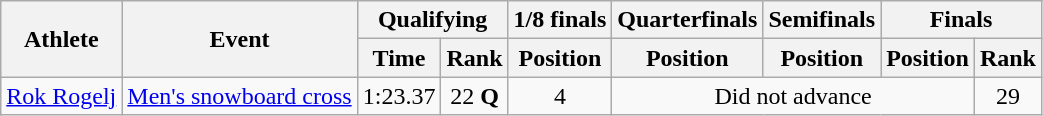<table class="wikitable">
<tr>
<th rowspan="2">Athlete</th>
<th rowspan="2">Event</th>
<th colspan="2">Qualifying</th>
<th>1/8 finals</th>
<th>Quarterfinals</th>
<th>Semifinals</th>
<th colspan=2>Finals</th>
</tr>
<tr>
<th>Time</th>
<th>Rank</th>
<th>Position</th>
<th>Position</th>
<th>Position</th>
<th>Position</th>
<th>Rank</th>
</tr>
<tr>
<td><a href='#'>Rok Rogelj</a></td>
<td><a href='#'>Men's snowboard cross</a></td>
<td align="center">1:23.37</td>
<td align="center">22 <strong>Q</strong></td>
<td align="center">4</td>
<td colspan=3 align="center">Did not advance</td>
<td align="center">29</td>
</tr>
</table>
